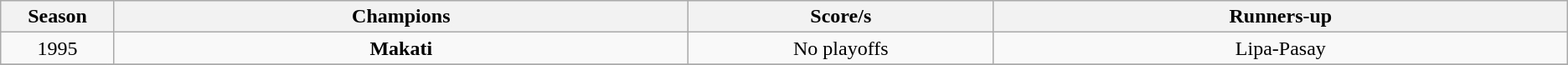<table class=wikitable style="text-align:center;" cellpadding=3 cellspacing=0>
<tr bgcolor=#efefef>
<th width=2%>Season</th>
<th width=15%>Champions</th>
<th width=8%>Score/s</th>
<th width=15%>Runners-up</th>
</tr>
<tr>
<td>1995</td>
<td><strong>Makati</strong></td>
<td>No playoffs</td>
<td>Lipa-Pasay</td>
</tr>
<tr>
</tr>
</table>
